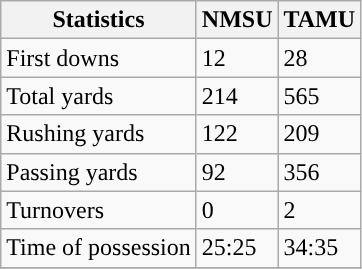<table class="wikitable" style="float: left;">
<tr>
<th>Statistics</th>
<th>NMSU</th>
<th>TAMU</th>
</tr>
<tr>
<td>First downs</td>
<td>12</td>
<td>28</td>
</tr>
<tr>
<td>Total yards</td>
<td>214</td>
<td>565</td>
</tr>
<tr>
<td>Rushing yards</td>
<td>122</td>
<td>209</td>
</tr>
<tr>
<td>Passing yards</td>
<td>92</td>
<td>356</td>
</tr>
<tr>
<td>Turnovers</td>
<td>0</td>
<td>2</td>
</tr>
<tr>
<td>Time of possession</td>
<td>25:25</td>
<td>34:35</td>
</tr>
<tr>
</tr>
</table>
